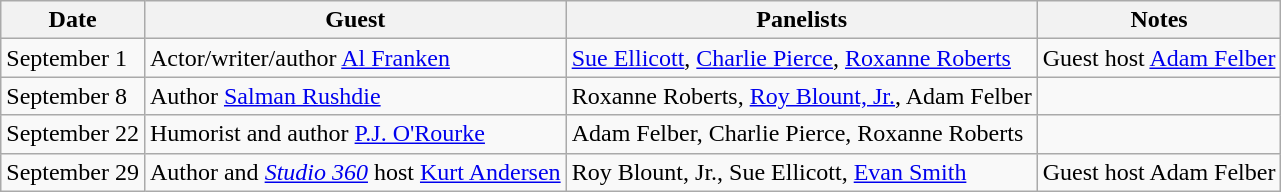<table class="wikitable">
<tr>
<th>Date</th>
<th>Guest</th>
<th>Panelists</th>
<th>Notes</th>
</tr>
<tr>
<td>September 1</td>
<td>Actor/writer/author <a href='#'>Al Franken</a></td>
<td><a href='#'>Sue Ellicott</a>, <a href='#'>Charlie Pierce</a>, <a href='#'>Roxanne Roberts</a></td>
<td>Guest host <a href='#'>Adam Felber</a></td>
</tr>
<tr>
<td>September 8</td>
<td>Author <a href='#'>Salman Rushdie</a></td>
<td>Roxanne Roberts, <a href='#'>Roy Blount, Jr.</a>, Adam Felber</td>
<td></td>
</tr>
<tr>
<td>September 22</td>
<td>Humorist and author <a href='#'>P.J. O'Rourke</a></td>
<td>Adam Felber, Charlie Pierce, Roxanne Roberts</td>
<td></td>
</tr>
<tr>
<td>September 29</td>
<td>Author and <em><a href='#'>Studio 360</a></em> host <a href='#'>Kurt Andersen</a></td>
<td>Roy Blount, Jr., Sue Ellicott, <a href='#'>Evan Smith</a></td>
<td>Guest host Adam Felber</td>
</tr>
</table>
